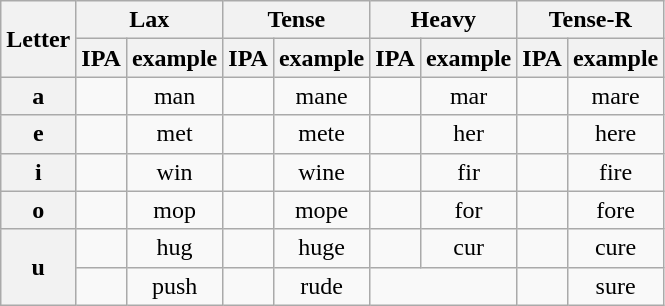<table class="wikitable" style="text-align: center">
<tr>
<th rowspan="2">Letter</th>
<th colspan="2">Lax</th>
<th colspan="2">Tense</th>
<th colspan="2">Heavy</th>
<th colspan="2">Tense-R</th>
</tr>
<tr>
<th>IPA</th>
<th>example</th>
<th>IPA</th>
<th>example</th>
<th>IPA</th>
<th>example</th>
<th>IPA</th>
<th>example</th>
</tr>
<tr>
<th>a</th>
<td></td>
<td>man</td>
<td></td>
<td>mane</td>
<td></td>
<td>mar</td>
<td></td>
<td>mare</td>
</tr>
<tr>
<th>e</th>
<td></td>
<td>met</td>
<td></td>
<td>mete</td>
<td></td>
<td>her</td>
<td></td>
<td>here</td>
</tr>
<tr>
<th>i</th>
<td></td>
<td>win</td>
<td></td>
<td>wine</td>
<td></td>
<td>fir</td>
<td></td>
<td>fire</td>
</tr>
<tr>
<th>o</th>
<td></td>
<td>mop</td>
<td></td>
<td>mope</td>
<td></td>
<td>for</td>
<td></td>
<td>fore</td>
</tr>
<tr>
<th rowspan="2">u</th>
<td></td>
<td>hug</td>
<td></td>
<td>huge</td>
<td></td>
<td>cur</td>
<td></td>
<td>cure</td>
</tr>
<tr>
<td></td>
<td>push</td>
<td></td>
<td>rude</td>
<td colspan="2"></td>
<td></td>
<td>sure</td>
</tr>
</table>
